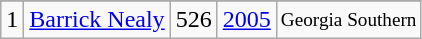<table class="wikitable">
<tr>
</tr>
<tr>
<td>1</td>
<td><a href='#'>Barrick Nealy</a></td>
<td><abbr>526</abbr></td>
<td><a href='#'>2005</a></td>
<td style="font-size:80%;">Georgia Southern</td>
</tr>
</table>
